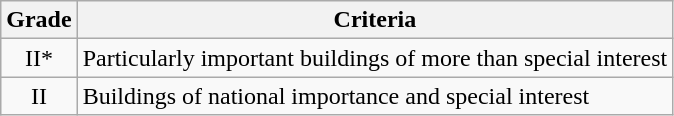<table class="wikitable">
<tr>
<th>Grade</th>
<th>Criteria</th>
</tr>
<tr>
<td align="center" >II*</td>
<td>Particularly important buildings of more than special interest</td>
</tr>
<tr>
<td align="center" >II</td>
<td>Buildings of national importance and special interest</td>
</tr>
</table>
